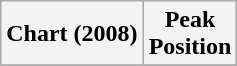<table class="wikitable sortable">
<tr>
<th align="left">Chart (2008)</th>
<th align="center">Peak<br>Position</th>
</tr>
<tr>
</tr>
</table>
